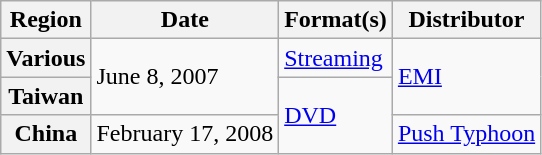<table class="wikitable plainrowheaders">
<tr>
<th>Region</th>
<th>Date</th>
<th>Format(s)</th>
<th>Distributor</th>
</tr>
<tr>
<th scope="row">Various</th>
<td rowspan="2">June 8, 2007</td>
<td><a href='#'>Streaming</a></td>
<td rowspan="2"><a href='#'>EMI</a></td>
</tr>
<tr>
<th scope="row">Taiwan</th>
<td rowspan="2"><a href='#'>DVD</a></td>
</tr>
<tr>
<th scope="row">China</th>
<td>February 17, 2008</td>
<td><a href='#'>Push Typhoon</a></td>
</tr>
</table>
